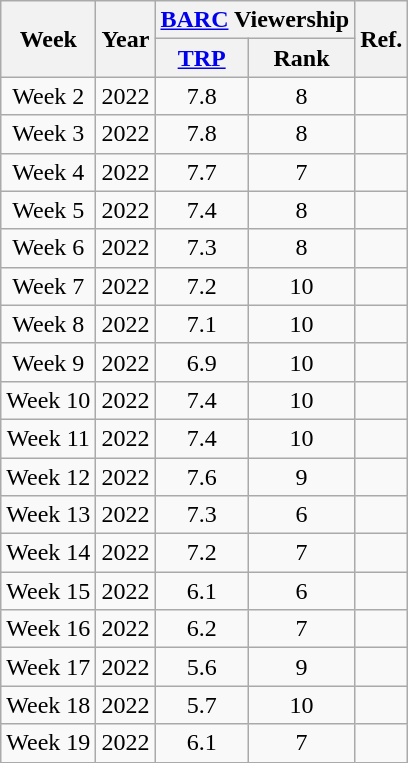<table class="wikitable sortable" style="text-align:center">
<tr>
<th rowspan="2">Week</th>
<th rowspan="2">Year</th>
<th colspan="2"><a href='#'>BARC</a> Viewership</th>
<th rowspan="2">Ref.</th>
</tr>
<tr>
<th><a href='#'>TRP</a></th>
<th>Rank</th>
</tr>
<tr>
<td>Week 2</td>
<td>2022</td>
<td>7.8</td>
<td>8</td>
<td></td>
</tr>
<tr>
<td>Week 3</td>
<td>2022</td>
<td>7.8</td>
<td>8</td>
<td></td>
</tr>
<tr>
<td>Week 4</td>
<td>2022</td>
<td>7.7</td>
<td>7</td>
<td></td>
</tr>
<tr>
<td>Week 5</td>
<td>2022</td>
<td>7.4</td>
<td>8</td>
<td></td>
</tr>
<tr>
<td>Week 6</td>
<td>2022</td>
<td>7.3</td>
<td>8</td>
<td></td>
</tr>
<tr>
<td>Week 7</td>
<td>2022</td>
<td>7.2</td>
<td>10</td>
<td></td>
</tr>
<tr>
<td>Week 8</td>
<td>2022</td>
<td>7.1</td>
<td>10</td>
<td></td>
</tr>
<tr>
<td>Week 9</td>
<td>2022</td>
<td>6.9</td>
<td>10</td>
<td></td>
</tr>
<tr>
<td>Week 10</td>
<td>2022</td>
<td>7.4</td>
<td>10</td>
<td></td>
</tr>
<tr>
<td>Week 11</td>
<td>2022</td>
<td>7.4</td>
<td>10</td>
<td></td>
</tr>
<tr>
<td>Week 12</td>
<td>2022</td>
<td>7.6</td>
<td>9</td>
<td></td>
</tr>
<tr>
<td>Week 13</td>
<td>2022</td>
<td>7.3</td>
<td>6</td>
<td></td>
</tr>
<tr>
<td>Week 14</td>
<td>2022</td>
<td>7.2</td>
<td>7</td>
<td></td>
</tr>
<tr>
<td>Week 15</td>
<td>2022</td>
<td>6.1</td>
<td>6</td>
<td></td>
</tr>
<tr>
<td>Week 16</td>
<td>2022</td>
<td>6.2</td>
<td>7</td>
<td></td>
</tr>
<tr>
<td>Week 17</td>
<td>2022</td>
<td>5.6</td>
<td>9</td>
<td></td>
</tr>
<tr>
<td>Week 18</td>
<td>2022</td>
<td>5.7</td>
<td>10</td>
<td></td>
</tr>
<tr>
<td>Week 19</td>
<td>2022</td>
<td>6.1</td>
<td>7</td>
<td></td>
</tr>
</table>
